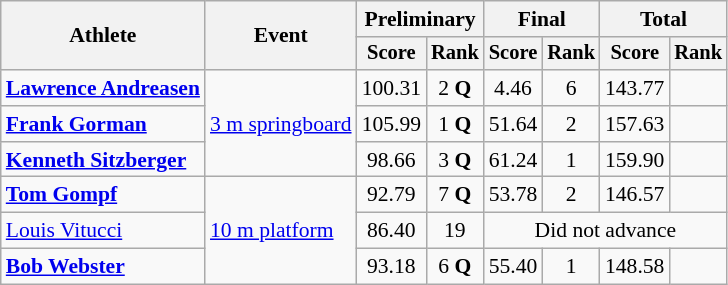<table class=wikitable style=font-size:90%;text-align:center>
<tr>
<th rowspan=2>Athlete</th>
<th rowspan=2>Event</th>
<th colspan=2>Preliminary</th>
<th colspan=2>Final</th>
<th colspan=2>Total</th>
</tr>
<tr style=font-size:95%>
<th>Score</th>
<th>Rank</th>
<th>Score</th>
<th>Rank</th>
<th>Score</th>
<th>Rank</th>
</tr>
<tr>
<td align=left><strong><a href='#'>Lawrence Andreasen</a></strong></td>
<td align=left rowspan=3><a href='#'>3 m springboard</a></td>
<td>100.31</td>
<td>2 <strong>Q</strong></td>
<td>4.46</td>
<td>6</td>
<td>143.77</td>
<td></td>
</tr>
<tr>
<td align=left><strong><a href='#'>Frank Gorman</a></strong></td>
<td>105.99</td>
<td>1 <strong>Q</strong></td>
<td>51.64</td>
<td>2</td>
<td>157.63</td>
<td></td>
</tr>
<tr>
<td align=left><strong><a href='#'>Kenneth Sitzberger</a></strong></td>
<td>98.66</td>
<td>3 <strong>Q</strong></td>
<td>61.24</td>
<td>1</td>
<td>159.90</td>
<td></td>
</tr>
<tr>
<td align=left><strong><a href='#'>Tom Gompf</a></strong></td>
<td align=left rowspan=3><a href='#'>10 m platform</a></td>
<td>92.79</td>
<td>7 <strong>Q</strong></td>
<td>53.78</td>
<td>2</td>
<td>146.57</td>
<td></td>
</tr>
<tr>
<td align=left><a href='#'>Louis Vitucci</a></td>
<td>86.40</td>
<td>19</td>
<td colspan=4>Did not advance</td>
</tr>
<tr>
<td align=left><strong><a href='#'>Bob Webster</a></strong></td>
<td>93.18</td>
<td>6 <strong>Q</strong></td>
<td>55.40</td>
<td>1</td>
<td>148.58</td>
<td></td>
</tr>
</table>
